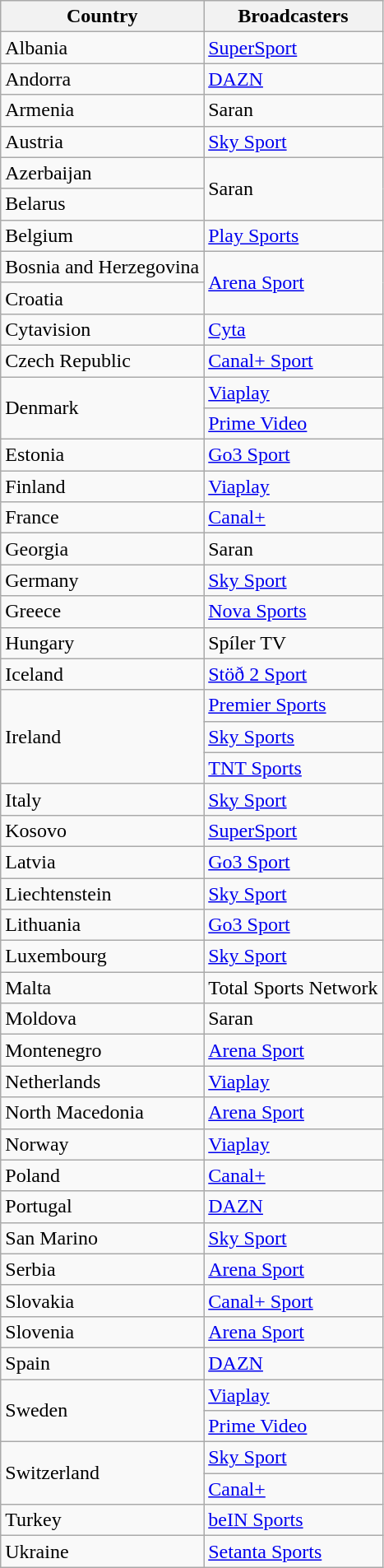<table class="wikitable">
<tr>
<th>Country</th>
<th>Broadcasters</th>
</tr>
<tr>
<td>Albania</td>
<td><a href='#'>SuperSport</a></td>
</tr>
<tr>
<td>Andorra</td>
<td><a href='#'>DAZN</a></td>
</tr>
<tr>
<td>Armenia</td>
<td>Saran</td>
</tr>
<tr>
<td>Austria</td>
<td><a href='#'>Sky Sport</a></td>
</tr>
<tr>
<td>Azerbaijan</td>
<td rowspan="2">Saran</td>
</tr>
<tr>
<td>Belarus</td>
</tr>
<tr>
<td>Belgium</td>
<td><a href='#'>Play Sports</a></td>
</tr>
<tr>
<td>Bosnia and Herzegovina</td>
<td rowspan="2"><a href='#'>Arena Sport</a></td>
</tr>
<tr>
<td>Croatia</td>
</tr>
<tr>
<td>Cytavision</td>
<td><a href='#'>Cyta</a></td>
</tr>
<tr>
<td>Czech Republic</td>
<td><a href='#'>Canal+ Sport</a></td>
</tr>
<tr>
<td rowspan="2">Denmark</td>
<td><a href='#'>Viaplay</a></td>
</tr>
<tr>
<td><a href='#'>Prime Video</a></td>
</tr>
<tr>
<td>Estonia</td>
<td><a href='#'>Go3 Sport</a></td>
</tr>
<tr>
<td>Finland</td>
<td><a href='#'>Viaplay</a></td>
</tr>
<tr>
<td>France</td>
<td><a href='#'>Canal+</a></td>
</tr>
<tr>
<td>Georgia</td>
<td>Saran</td>
</tr>
<tr>
<td>Germany</td>
<td><a href='#'>Sky Sport</a></td>
</tr>
<tr>
<td>Greece</td>
<td><a href='#'>Nova Sports</a></td>
</tr>
<tr>
<td>Hungary</td>
<td>Spíler TV</td>
</tr>
<tr>
<td>Iceland</td>
<td><a href='#'>Stöð 2 Sport</a></td>
</tr>
<tr>
<td rowspan="3">Ireland</td>
<td><a href='#'>Premier Sports</a></td>
</tr>
<tr>
<td><a href='#'>Sky Sports</a></td>
</tr>
<tr>
<td><a href='#'>TNT Sports</a></td>
</tr>
<tr>
<td>Italy</td>
<td><a href='#'>Sky Sport</a></td>
</tr>
<tr>
<td>Kosovo</td>
<td><a href='#'>SuperSport</a></td>
</tr>
<tr>
<td>Latvia</td>
<td><a href='#'>Go3 Sport</a></td>
</tr>
<tr>
<td>Liechtenstein</td>
<td><a href='#'>Sky Sport</a></td>
</tr>
<tr>
<td>Lithuania</td>
<td><a href='#'>Go3 Sport</a></td>
</tr>
<tr>
<td>Luxembourg</td>
<td><a href='#'>Sky Sport</a></td>
</tr>
<tr>
<td>Malta</td>
<td>Total Sports Network</td>
</tr>
<tr>
<td>Moldova</td>
<td>Saran</td>
</tr>
<tr>
<td>Montenegro</td>
<td><a href='#'>Arena Sport</a></td>
</tr>
<tr>
<td>Netherlands</td>
<td><a href='#'>Viaplay</a></td>
</tr>
<tr>
<td>North Macedonia</td>
<td><a href='#'>Arena Sport</a></td>
</tr>
<tr>
<td>Norway</td>
<td><a href='#'>Viaplay</a></td>
</tr>
<tr>
<td>Poland</td>
<td><a href='#'>Canal+</a></td>
</tr>
<tr>
<td>Portugal</td>
<td><a href='#'>DAZN</a></td>
</tr>
<tr>
<td>San Marino</td>
<td><a href='#'>Sky Sport</a></td>
</tr>
<tr>
<td>Serbia</td>
<td><a href='#'>Arena Sport</a></td>
</tr>
<tr>
<td>Slovakia</td>
<td><a href='#'>Canal+ Sport</a></td>
</tr>
<tr>
<td>Slovenia</td>
<td><a href='#'>Arena Sport</a></td>
</tr>
<tr>
<td>Spain</td>
<td><a href='#'>DAZN</a></td>
</tr>
<tr>
<td rowspan="2">Sweden</td>
<td><a href='#'>Viaplay</a></td>
</tr>
<tr>
<td><a href='#'>Prime Video</a></td>
</tr>
<tr>
<td rowspan="2">Switzerland</td>
<td><a href='#'>Sky Sport</a></td>
</tr>
<tr>
<td><a href='#'>Canal+</a></td>
</tr>
<tr>
<td>Turkey</td>
<td><a href='#'>beIN Sports</a></td>
</tr>
<tr>
<td>Ukraine</td>
<td><a href='#'>Setanta Sports</a></td>
</tr>
</table>
